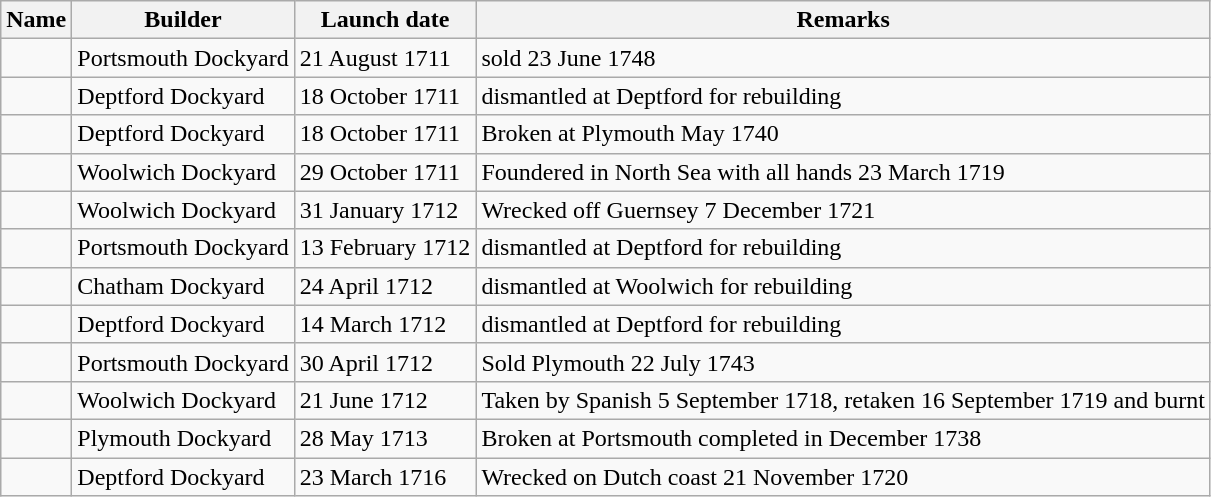<table class="wikitable">
<tr>
<th>Name</th>
<th>Builder</th>
<th>Launch date</th>
<th>Remarks</th>
</tr>
<tr>
<td></td>
<td>Portsmouth Dockyard</td>
<td>21 August 1711</td>
<td>sold 23 June 1748</td>
</tr>
<tr>
<td></td>
<td>Deptford Dockyard</td>
<td>18 October 1711</td>
<td>dismantled at Deptford for rebuilding</td>
</tr>
<tr>
<td></td>
<td>Deptford Dockyard</td>
<td>18 October 1711</td>
<td>Broken at Plymouth May 1740</td>
</tr>
<tr>
<td></td>
<td>Woolwich Dockyard</td>
<td>29 October 1711</td>
<td>Foundered in North Sea with all hands 23 March 1719</td>
</tr>
<tr>
<td></td>
<td>Woolwich Dockyard</td>
<td>31 January 1712</td>
<td>Wrecked off Guernsey 7 December 1721</td>
</tr>
<tr>
<td></td>
<td>Portsmouth Dockyard</td>
<td>13 February 1712</td>
<td>dismantled at Deptford for rebuilding</td>
</tr>
<tr>
<td></td>
<td>Chatham Dockyard</td>
<td>24 April 1712</td>
<td>dismantled at Woolwich for rebuilding</td>
</tr>
<tr>
<td></td>
<td>Deptford Dockyard</td>
<td>14 March 1712</td>
<td>dismantled at Deptford for rebuilding</td>
</tr>
<tr>
<td></td>
<td>Portsmouth Dockyard</td>
<td>30 April 1712</td>
<td>Sold Plymouth 22 July 1743</td>
</tr>
<tr>
<td></td>
<td>Woolwich Dockyard</td>
<td>21 June 1712</td>
<td>Taken by Spanish 5 September 1718, retaken 16 September 1719 and burnt</td>
</tr>
<tr>
<td></td>
<td>Plymouth Dockyard</td>
<td>28 May 1713</td>
<td>Broken at Portsmouth completed in December 1738</td>
</tr>
<tr>
<td></td>
<td>Deptford Dockyard</td>
<td>23 March 1716</td>
<td>Wrecked on Dutch coast 21 November 1720</td>
</tr>
</table>
